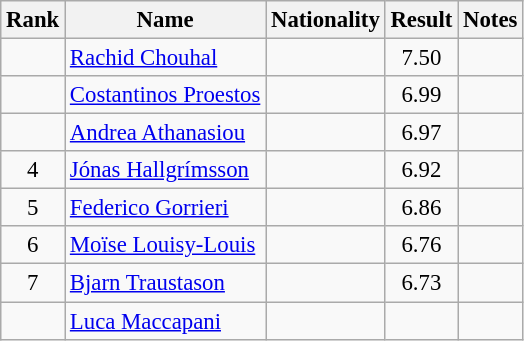<table class="wikitable sortable" style="text-align:center; font-size:95%">
<tr>
<th>Rank</th>
<th>Name</th>
<th>Nationality</th>
<th>Result</th>
<th>Notes</th>
</tr>
<tr>
<td></td>
<td align=left><a href='#'>Rachid Chouhal</a></td>
<td align=left></td>
<td>7.50</td>
<td></td>
</tr>
<tr>
<td></td>
<td align=left><a href='#'>Costantinos Proestos</a></td>
<td align=left></td>
<td>6.99</td>
<td></td>
</tr>
<tr>
<td></td>
<td align=left><a href='#'>Andrea Athanasiou</a></td>
<td align=left></td>
<td>6.97</td>
<td></td>
</tr>
<tr>
<td>4</td>
<td align=left><a href='#'>Jónas Hallgrímsson</a></td>
<td align=left></td>
<td>6.92</td>
<td></td>
</tr>
<tr>
<td>5</td>
<td align=left><a href='#'>Federico Gorrieri</a></td>
<td align=left></td>
<td>6.86</td>
<td></td>
</tr>
<tr>
<td>6</td>
<td align=left><a href='#'>Moïse Louisy-Louis</a></td>
<td align=left></td>
<td>6.76</td>
<td></td>
</tr>
<tr>
<td>7</td>
<td align=left><a href='#'>Bjarn Traustason</a></td>
<td align=left></td>
<td>6.73</td>
<td></td>
</tr>
<tr>
<td></td>
<td align=left><a href='#'>Luca Maccapani</a></td>
<td align=left></td>
<td></td>
<td></td>
</tr>
</table>
